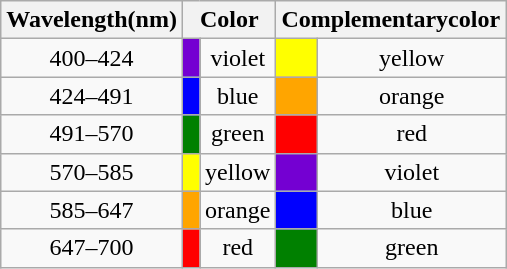<table class="wikitable" style="text-align:center">
<tr>
<th>Wavelength(nm)</th>
<th colspan=2>Color</th>
<th colspan=2>Complementarycolor</th>
</tr>
<tr>
<td>400–424</td>
<td style="background:#7400D2"> </td>
<td>violet</td>
<td style="background:#FFFF00"> </td>
<td>yellow</td>
</tr>
<tr>
<td>424–491</td>
<td style="background:#0000FF"> </td>
<td>blue</td>
<td style="background:#FFA500"> </td>
<td>orange</td>
</tr>
<tr>
<td>491–570</td>
<td style="background:#008000"> </td>
<td>green</td>
<td style="background:#FF0000"> </td>
<td>red</td>
</tr>
<tr>
<td>570–585</td>
<td style="background:#FFFF00"> </td>
<td>yellow</td>
<td style="background:#7400D2"> </td>
<td>violet</td>
</tr>
<tr>
<td>585–647</td>
<td style="background:#FFA500"> </td>
<td>orange</td>
<td style="background:#0000FF"> </td>
<td>blue</td>
</tr>
<tr>
<td>647–700</td>
<td style="background:#FF0000"> </td>
<td>red</td>
<td style="background:#008000"> </td>
<td>green</td>
</tr>
</table>
